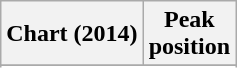<table class="wikitable sortable">
<tr>
<th>Chart (2014)</th>
<th>Peak<br>position</th>
</tr>
<tr>
</tr>
<tr>
</tr>
</table>
